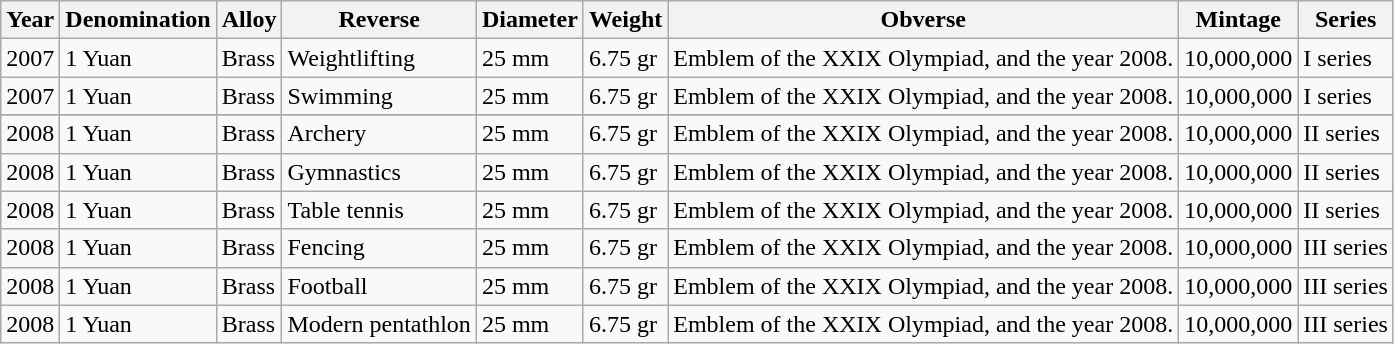<table class="wikitable">
<tr>
<th>Year</th>
<th>Denomination</th>
<th>Alloy</th>
<th>Reverse</th>
<th>Diameter</th>
<th>Weight</th>
<th>Obverse</th>
<th>Mintage</th>
<th>Series</th>
</tr>
<tr>
<td>2007</td>
<td>1 Yuan</td>
<td>Brass</td>
<td>Weightlifting</td>
<td>25 mm</td>
<td>6.75 gr</td>
<td>Emblem of the XXIX Olympiad, and the year 2008.</td>
<td>10,000,000</td>
<td>I series</td>
</tr>
<tr>
<td>2007</td>
<td>1 Yuan</td>
<td>Brass</td>
<td>Swimming</td>
<td>25 mm</td>
<td>6.75 gr</td>
<td>Emblem of the XXIX Olympiad, and the year 2008.</td>
<td>10,000,000</td>
<td>I series</td>
</tr>
<tr>
</tr>
<tr>
<td>2008</td>
<td>1 Yuan</td>
<td>Brass</td>
<td>Archery</td>
<td>25 mm</td>
<td>6.75 gr</td>
<td>Emblem of the XXIX Olympiad, and the year 2008.</td>
<td>10,000,000</td>
<td>II series</td>
</tr>
<tr>
<td>2008</td>
<td>1 Yuan</td>
<td>Brass</td>
<td>Gymnastics</td>
<td>25 mm</td>
<td>6.75 gr</td>
<td>Emblem of the XXIX Olympiad, and the year 2008.</td>
<td>10,000,000</td>
<td>II series</td>
</tr>
<tr>
<td>2008</td>
<td>1 Yuan</td>
<td>Brass</td>
<td>Table tennis</td>
<td>25 mm</td>
<td>6.75 gr</td>
<td>Emblem of the XXIX Olympiad, and the year 2008.</td>
<td>10,000,000</td>
<td>II series</td>
</tr>
<tr>
<td>2008</td>
<td>1 Yuan</td>
<td>Brass</td>
<td>Fencing</td>
<td>25 mm</td>
<td>6.75 gr</td>
<td>Emblem of the XXIX Olympiad, and the year 2008.</td>
<td>10,000,000</td>
<td>III series</td>
</tr>
<tr>
<td>2008</td>
<td>1 Yuan</td>
<td>Brass</td>
<td>Football</td>
<td>25 mm</td>
<td>6.75 gr</td>
<td>Emblem of the XXIX Olympiad, and the year 2008.</td>
<td>10,000,000</td>
<td>III series</td>
</tr>
<tr>
<td>2008</td>
<td>1 Yuan</td>
<td>Brass</td>
<td>Modern pentathlon</td>
<td>25 mm</td>
<td>6.75 gr</td>
<td>Emblem of the XXIX Olympiad, and the year 2008.</td>
<td>10,000,000</td>
<td>III series</td>
</tr>
</table>
